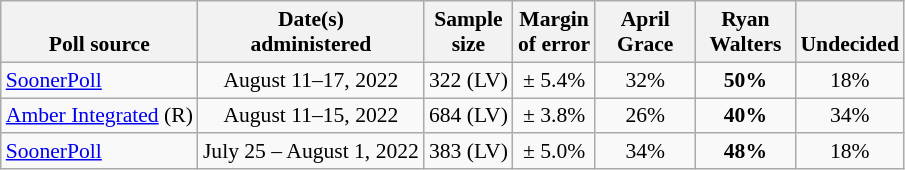<table class="wikitable" style="font-size:90%;text-align:center;">
<tr style="vertical-align:bottom">
<th>Poll source</th>
<th>Date(s)<br>administered</th>
<th>Sample<br>size</th>
<th>Margin<br>of error</th>
<th style="width:60px;">April<br>Grace</th>
<th style="width:60px;">Ryan<br>Walters</th>
<th>Undecided</th>
</tr>
<tr>
<td style="text-align:left;"><a href='#'>SoonerPoll</a></td>
<td>August 11–17, 2022</td>
<td>322 (LV)</td>
<td>± 5.4%</td>
<td>32%</td>
<td><strong>50%</strong></td>
<td>18%</td>
</tr>
<tr>
<td style="text-align:left;"><a href='#'>Amber Integrated</a> (R)</td>
<td>August 11–15, 2022</td>
<td>684 (LV)</td>
<td>± 3.8%</td>
<td>26%</td>
<td><strong>40%</strong></td>
<td>34%</td>
</tr>
<tr>
<td style="text-align:left;"><a href='#'>SoonerPoll</a></td>
<td>July 25 – August 1, 2022</td>
<td>383 (LV)</td>
<td>± 5.0%</td>
<td>34%</td>
<td><strong>48%</strong></td>
<td>18%</td>
</tr>
</table>
